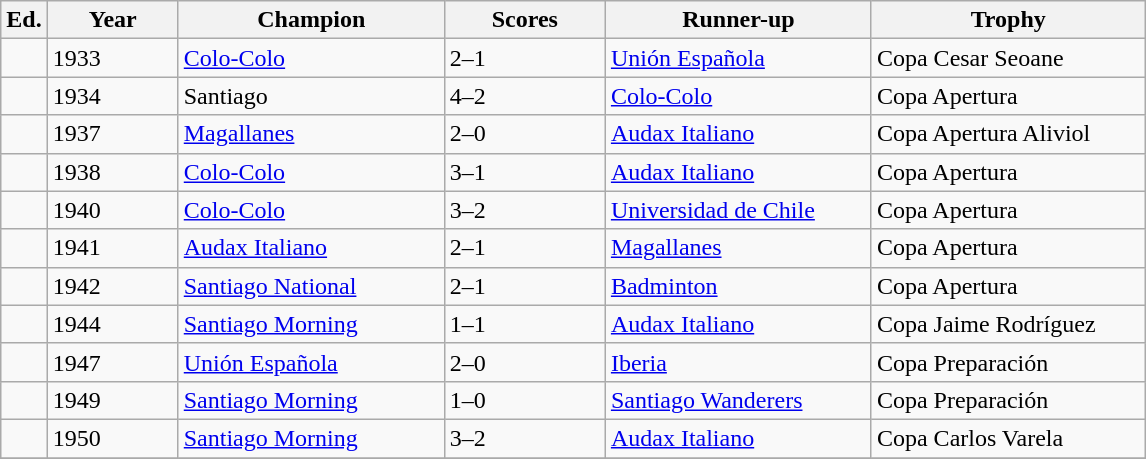<table class="wikitable sortable" style="text-align:left" width=>
<tr>
<th width=px>Ed.</th>
<th width=80px>Year</th>
<th width=170px>Champion</th>
<th width=100px>Scores</th>
<th width=170px>Runner-up</th>
<th width=175px>Trophy</th>
</tr>
<tr ---->
<td></td>
<td>1933</td>
<td><a href='#'>Colo-Colo</a></td>
<td>2–1</td>
<td><a href='#'>Unión Española</a></td>
<td>Copa Cesar Seoane</td>
</tr>
<tr ---->
<td></td>
<td>1934</td>
<td>Santiago</td>
<td>4–2</td>
<td><a href='#'>Colo-Colo</a></td>
<td>Copa Apertura</td>
</tr>
<tr ---->
<td></td>
<td>1937</td>
<td><a href='#'>Magallanes</a></td>
<td>2–0</td>
<td><a href='#'>Audax Italiano</a></td>
<td>Copa Apertura Aliviol</td>
</tr>
<tr ---->
<td></td>
<td>1938</td>
<td><a href='#'>Colo-Colo</a></td>
<td>3–1</td>
<td><a href='#'>Audax Italiano</a></td>
<td>Copa Apertura</td>
</tr>
<tr ---->
<td></td>
<td>1940</td>
<td><a href='#'>Colo-Colo</a></td>
<td>3–2</td>
<td><a href='#'>Universidad de Chile</a></td>
<td>Copa Apertura</td>
</tr>
<tr ---->
<td></td>
<td>1941</td>
<td><a href='#'>Audax Italiano</a></td>
<td>2–1</td>
<td><a href='#'>Magallanes</a></td>
<td>Copa Apertura</td>
</tr>
<tr ---->
<td></td>
<td>1942</td>
<td><a href='#'>Santiago National</a></td>
<td>2–1</td>
<td><a href='#'>Badminton</a></td>
<td>Copa Apertura</td>
</tr>
<tr ---->
<td></td>
<td>1944</td>
<td><a href='#'>Santiago Morning</a></td>
<td>1–1</td>
<td><a href='#'>Audax Italiano</a></td>
<td>Copa Jaime Rodríguez</td>
</tr>
<tr ---->
<td></td>
<td>1947</td>
<td><a href='#'>Unión Española</a></td>
<td>2–0</td>
<td><a href='#'>Iberia</a></td>
<td>Copa Preparación</td>
</tr>
<tr ---->
<td></td>
<td>1949</td>
<td><a href='#'>Santiago Morning</a></td>
<td>1–0</td>
<td><a href='#'>Santiago Wanderers</a></td>
<td>Copa Preparación</td>
</tr>
<tr ---->
<td></td>
<td>1950</td>
<td><a href='#'>Santiago Morning</a></td>
<td>3–2</td>
<td><a href='#'>Audax Italiano</a></td>
<td>Copa Carlos Varela</td>
</tr>
<tr ---->
</tr>
</table>
